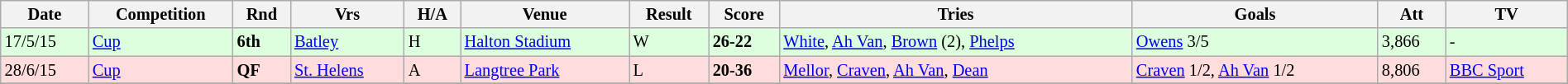<table class="wikitable" style="font-size:85%;" width="100%">
<tr>
<th>Date</th>
<th>Competition</th>
<th>Rnd</th>
<th>Vrs</th>
<th>H/A</th>
<th>Venue</th>
<th>Result</th>
<th>Score</th>
<th>Tries</th>
<th>Goals</th>
<th>Att</th>
<th>TV</th>
</tr>
<tr style="background:#ddffdd;" width=20 | >
<td>17/5/15</td>
<td><a href='#'>Cup</a></td>
<td><strong>6th</strong></td>
<td><a href='#'>Batley</a></td>
<td>H</td>
<td><a href='#'>Halton Stadium</a></td>
<td>W</td>
<td><strong>26-22</strong></td>
<td><a href='#'>White</a>, <a href='#'>Ah Van</a>, <a href='#'>Brown</a> (2), <a href='#'>Phelps</a></td>
<td><a href='#'>Owens</a> 3/5</td>
<td>3,866</td>
<td>-</td>
</tr>
<tr style="background:#ffdddd;" width=20 | >
<td>28/6/15</td>
<td><a href='#'>Cup</a></td>
<td><strong>QF</strong></td>
<td><a href='#'>St. Helens</a></td>
<td>A</td>
<td><a href='#'>Langtree Park</a></td>
<td>L</td>
<td><strong>20-36</strong></td>
<td><a href='#'>Mellor</a>, <a href='#'>Craven</a>, <a href='#'>Ah Van</a>, <a href='#'>Dean</a></td>
<td><a href='#'>Craven</a> 1/2, <a href='#'>Ah Van</a> 1/2</td>
<td>8,806</td>
<td><a href='#'>BBC Sport</a></td>
</tr>
<tr>
</tr>
</table>
